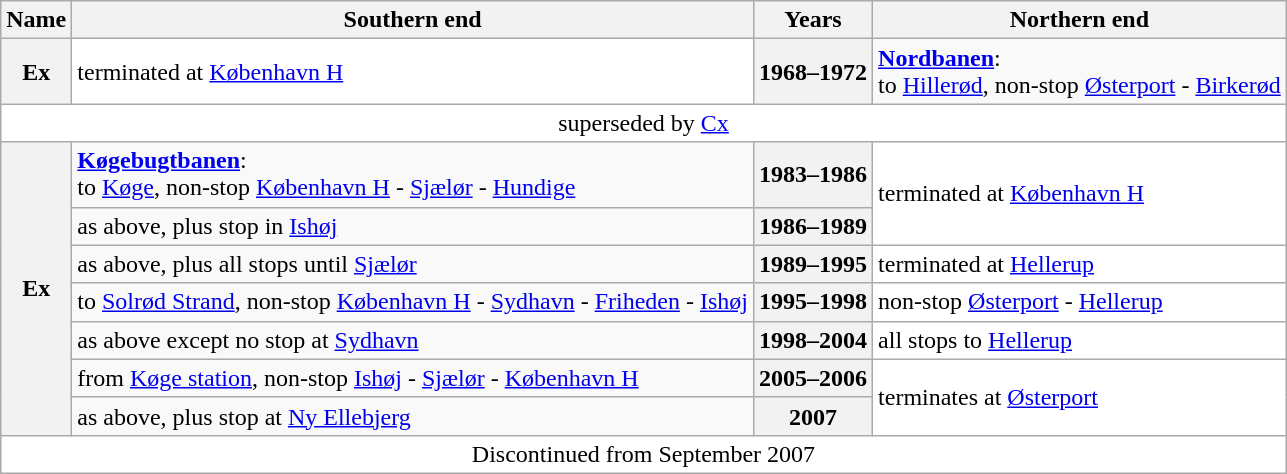<table class=wikitable>
<tr>
<th>Name</th>
<th>Southern end</th>
<th>Years</th>
<th>Northern end</th>
</tr>
<tr>
<th>Ex</th>
<td style="background:white">terminated at <a href='#'>København H</a></td>
<th>1968–1972</th>
<td><strong><a href='#'>Nordbanen</a></strong>:<br> to <a href='#'>Hillerød</a>, non-stop <a href='#'>Østerport</a> - <a href='#'>Birkerød</a></td>
</tr>
<tr>
<td colspan=4 align=center style="background:white">superseded by <a href='#'>Cx</a></td>
</tr>
<tr>
<th rowspan=7>Ex</th>
<td><strong><a href='#'>Køgebugtbanen</a></strong>:<br> to <a href='#'>Køge</a>, non-stop <a href='#'>København H</a> - <a href='#'>Sjælør</a> - <a href='#'>Hundige</a></td>
<th>1983–1986</th>
<td style="background:white" rowspan=2>terminated at <a href='#'>København H</a></td>
</tr>
<tr>
<td>as above, plus stop in <a href='#'>Ishøj</a></td>
<th>1986–1989</th>
</tr>
<tr>
<td>as above, plus all stops until <a href='#'>Sjælør</a></td>
<th>1989–1995</th>
<td style="background:white">terminated at <a href='#'>Hellerup</a></td>
</tr>
<tr>
<td>to <a href='#'>Solrød Strand</a>, non-stop <a href='#'>København H</a> - <a href='#'>Sydhavn</a> - <a href='#'>Friheden</a> - <a href='#'>Ishøj</a></td>
<th>1995–1998</th>
<td style="background:white">non-stop <a href='#'>Østerport</a> - <a href='#'>Hellerup</a></td>
</tr>
<tr>
<td>as above except no stop at <a href='#'>Sydhavn</a></td>
<th>1998–2004</th>
<td style="background:white">all stops to <a href='#'>Hellerup</a></td>
</tr>
<tr>
<td>from <a href='#'>Køge station</a>, non-stop <a href='#'>Ishøj</a> - <a href='#'>Sjælør</a> - <a href='#'>København H</a></td>
<th>2005–2006</th>
<td rowspan=2 style="background:white">terminates at <a href='#'>Østerport</a></td>
</tr>
<tr>
<td>as above, plus stop at <a href='#'>Ny Ellebjerg</a></td>
<th>2007</th>
</tr>
<tr>
<td colspan=4 style="background:white" align=center>Discontinued from September 2007</td>
</tr>
</table>
